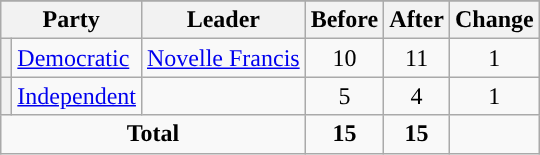<table class="wikitable" style="text-align:center;">
<tr>
</tr>
<tr>
<th colspan=2>Party</th>
<th>Leader</th>
<th>Before</th>
<th>After</th>
<th>Change</th>
</tr>
<tr>
<th style="background-color:"></th>
<td style="text-align:left;"><a href='#'>Democratic</a></td>
<td style="text-align:left;"><a href='#'>Novelle Francis</a></td>
<td>10</td>
<td>11</td>
<td> 1</td>
</tr>
<tr>
<th style="background-color:"></th>
<td style="text-align:left;"><a href='#'>Independent</a></td>
<td style="text-align:left;"></td>
<td>5</td>
<td>4</td>
<td> 1</td>
</tr>
<tr>
<td colspan=3><strong>Total</strong></td>
<td><strong>15</strong></td>
<td><strong>15</strong></td>
<td></td>
</tr>
</table>
